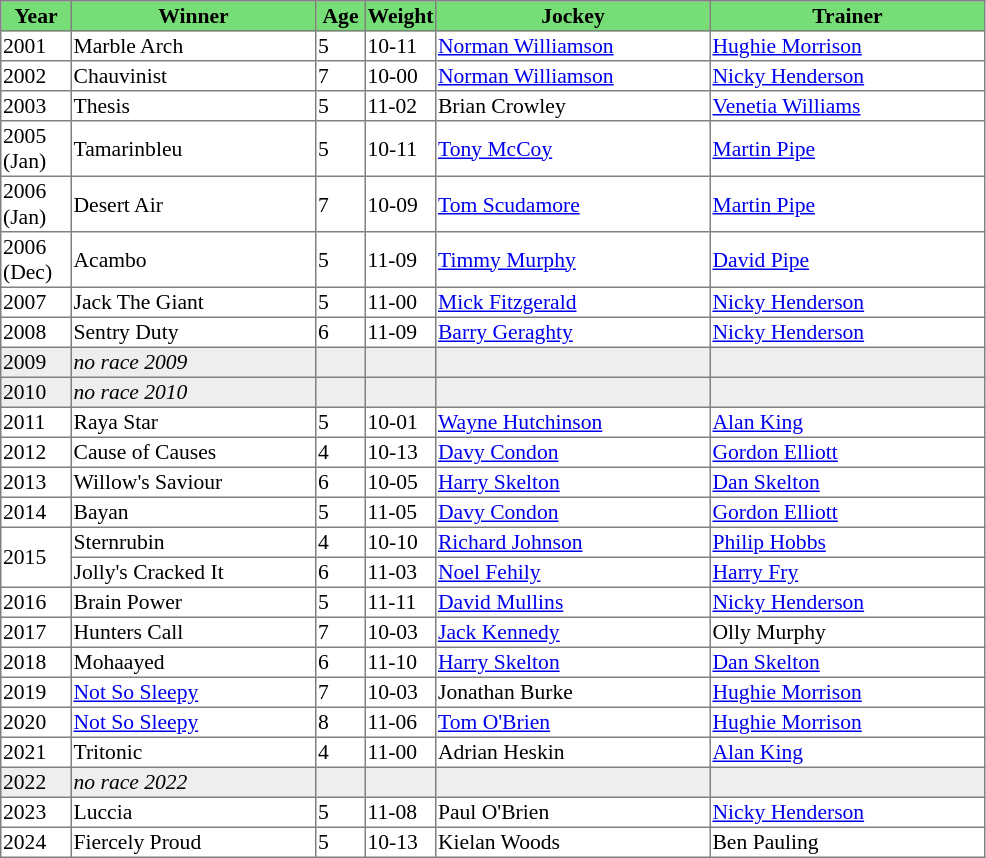<table class = "sortable" | border="1" style="border-collapse: collapse; font-size:90%">
<tr bgcolor="#77dd77" align="center">
<th style="width:44px"><strong>Year</strong></th>
<th style="width:160px"><strong>Winner</strong></th>
<th style="width:30px"><strong>Age</strong></th>
<th style="width:40px"><strong>Weight</strong></th>
<th style="width:180px"><strong>Jockey</strong></th>
<th style="width:180px"><strong>Trainer</strong></th>
</tr>
<tr>
<td>2001</td>
<td>Marble Arch</td>
<td>5</td>
<td>10-11</td>
<td><a href='#'>Norman Williamson</a></td>
<td><a href='#'>Hughie Morrison</a></td>
</tr>
<tr>
<td>2002</td>
<td>Chauvinist</td>
<td>7</td>
<td>10-00</td>
<td><a href='#'>Norman Williamson</a></td>
<td><a href='#'>Nicky Henderson</a></td>
</tr>
<tr>
<td>2003</td>
<td>Thesis</td>
<td>5</td>
<td>11-02</td>
<td>Brian Crowley</td>
<td><a href='#'>Venetia Williams</a></td>
</tr>
<tr>
<td>2005 (Jan)</td>
<td>Tamarinbleu</td>
<td>5</td>
<td>10-11</td>
<td><a href='#'>Tony McCoy</a></td>
<td><a href='#'>Martin Pipe</a></td>
</tr>
<tr>
<td>2006 (Jan)</td>
<td>Desert Air</td>
<td>7</td>
<td>10-09</td>
<td><a href='#'>Tom Scudamore</a></td>
<td><a href='#'>Martin Pipe</a></td>
</tr>
<tr>
<td>2006 (Dec)</td>
<td>Acambo</td>
<td>5</td>
<td>11-09</td>
<td><a href='#'>Timmy Murphy</a></td>
<td><a href='#'>David Pipe</a></td>
</tr>
<tr>
<td>2007</td>
<td>Jack The Giant</td>
<td>5</td>
<td>11-00</td>
<td><a href='#'>Mick Fitzgerald</a></td>
<td><a href='#'>Nicky Henderson</a></td>
</tr>
<tr>
<td>2008</td>
<td>Sentry Duty</td>
<td>6</td>
<td>11-09</td>
<td><a href='#'>Barry Geraghty</a></td>
<td><a href='#'>Nicky Henderson</a></td>
</tr>
<tr bgcolor="#eeeeee">
<td><span>2009</span></td>
<td><em>no race 2009</em> </td>
<td></td>
<td></td>
<td></td>
<td></td>
</tr>
<tr bgcolor="#eeeeee">
<td><span>2010</span></td>
<td><em>no race 2010</em> </td>
<td></td>
<td></td>
<td></td>
<td></td>
</tr>
<tr>
<td>2011</td>
<td>Raya Star</td>
<td>5</td>
<td>10-01</td>
<td><a href='#'>Wayne Hutchinson</a></td>
<td><a href='#'>Alan King</a></td>
</tr>
<tr>
<td>2012</td>
<td>Cause of Causes</td>
<td>4</td>
<td>10-13</td>
<td><a href='#'>Davy Condon</a></td>
<td><a href='#'>Gordon Elliott</a></td>
</tr>
<tr>
<td>2013</td>
<td>Willow's Saviour</td>
<td>6</td>
<td>10-05</td>
<td><a href='#'>Harry Skelton</a></td>
<td><a href='#'>Dan Skelton</a></td>
</tr>
<tr>
<td>2014</td>
<td>Bayan</td>
<td>5</td>
<td>11-05</td>
<td><a href='#'>Davy Condon</a></td>
<td><a href='#'>Gordon Elliott</a></td>
</tr>
<tr>
<td rowspan="2">2015 </td>
<td>Sternrubin</td>
<td>4</td>
<td>10-10</td>
<td><a href='#'>Richard Johnson</a></td>
<td><a href='#'>Philip Hobbs</a></td>
</tr>
<tr>
<td>Jolly's Cracked It</td>
<td>6</td>
<td>11-03</td>
<td><a href='#'>Noel Fehily</a></td>
<td><a href='#'>Harry Fry</a></td>
</tr>
<tr>
<td>2016</td>
<td>Brain Power</td>
<td>5</td>
<td>11-11</td>
<td><a href='#'>David Mullins</a></td>
<td><a href='#'>Nicky Henderson</a></td>
</tr>
<tr>
<td>2017</td>
<td>Hunters Call</td>
<td>7</td>
<td>10-03</td>
<td><a href='#'>Jack Kennedy</a></td>
<td>Olly Murphy</td>
</tr>
<tr>
<td>2018</td>
<td>Mohaayed</td>
<td>6</td>
<td>11-10</td>
<td><a href='#'>Harry Skelton</a></td>
<td><a href='#'>Dan Skelton</a></td>
</tr>
<tr>
<td>2019</td>
<td><a href='#'>Not So Sleepy</a></td>
<td>7</td>
<td>10-03</td>
<td>Jonathan Burke</td>
<td><a href='#'>Hughie Morrison</a></td>
</tr>
<tr>
<td>2020</td>
<td><a href='#'>Not So Sleepy</a></td>
<td>8</td>
<td>11-06</td>
<td><a href='#'>Tom O'Brien</a></td>
<td><a href='#'>Hughie Morrison</a></td>
</tr>
<tr>
<td>2021</td>
<td>Tritonic</td>
<td>4</td>
<td>11-00</td>
<td>Adrian Heskin</td>
<td><a href='#'>Alan King</a></td>
</tr>
<tr bgcolor="#eeeeee">
<td><span>2022</span></td>
<td><em>no race 2022</em> </td>
<td></td>
<td></td>
<td></td>
<td></td>
</tr>
<tr>
<td>2023</td>
<td>Luccia</td>
<td>5</td>
<td>11-08</td>
<td>Paul O'Brien</td>
<td><a href='#'>Nicky Henderson</a></td>
</tr>
<tr>
<td>2024</td>
<td>Fiercely Proud</td>
<td>5</td>
<td>10-13</td>
<td>Kielan Woods</td>
<td>Ben Pauling</td>
</tr>
</table>
